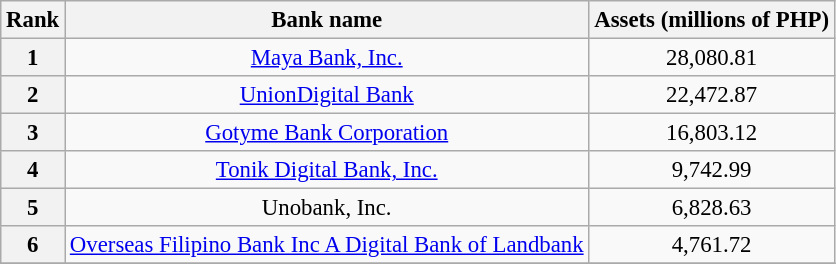<table class="wikitable" style="font-size:95%; text-align:center;">
<tr>
<th scope="col">Rank</th>
<th scope="col">Bank name</th>
<th scope="col">Assets (millions of PHP)</th>
</tr>
<tr>
<th scope="row">1</th>
<td><a href='#'>Maya Bank, Inc.</a></td>
<td>28,080.81 </td>
</tr>
<tr>
<th scope="row">2</th>
<td><a href='#'>UnionDigital Bank</a></td>
<td>22,472.87 </td>
</tr>
<tr>
<th scope="row">3</th>
<td><a href='#'>Gotyme Bank Corporation</a></td>
<td>16,803.12 </td>
</tr>
<tr>
<th scope="row">4</th>
<td><a href='#'>Tonik Digital Bank, Inc.</a></td>
<td>9,742.99 </td>
</tr>
<tr>
<th scope="row">5</th>
<td>Unobank, Inc.</td>
<td>6,828.63 </td>
</tr>
<tr>
<th scope="row">6</th>
<td><a href='#'>Overseas Filipino Bank Inc A Digital Bank of Landbank</a></td>
<td>4,761.72 </td>
</tr>
<tr>
</tr>
</table>
